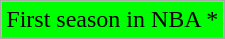<table class="wikitable">
<tr>
<td style="background-color:#00FF00;">First season in NBA *</td>
</tr>
</table>
